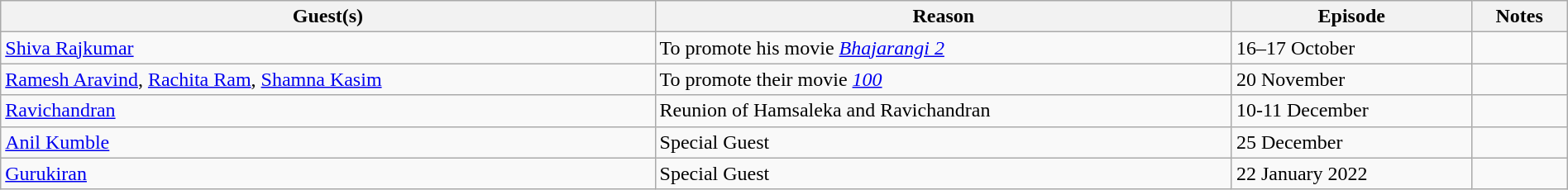<table class=wikitable style="width: 100%;">
<tr>
<th>Guest(s)</th>
<th>Reason</th>
<th>Episode</th>
<th>Notes</th>
</tr>
<tr>
<td><a href='#'>Shiva Rajkumar</a></td>
<td>To promote his movie <em><a href='#'>Bhajarangi 2</a></em></td>
<td>16–17 October</td>
<td></td>
</tr>
<tr>
<td><a href='#'>Ramesh Aravind</a>, <a href='#'>Rachita Ram</a>, <a href='#'>Shamna Kasim</a></td>
<td>To promote their movie <em><a href='#'>100</a></em></td>
<td>20 November</td>
<td></td>
</tr>
<tr>
<td><a href='#'>Ravichandran</a></td>
<td>Reunion of Hamsaleka and Ravichandran</td>
<td>10-11 December</td>
<td></td>
</tr>
<tr>
<td><a href='#'>Anil Kumble</a></td>
<td>Special Guest</td>
<td>25 December</td>
<td></td>
</tr>
<tr>
<td><a href='#'>Gurukiran</a></td>
<td>Special Guest</td>
<td>22 January 2022</td>
<td></td>
</tr>
</table>
